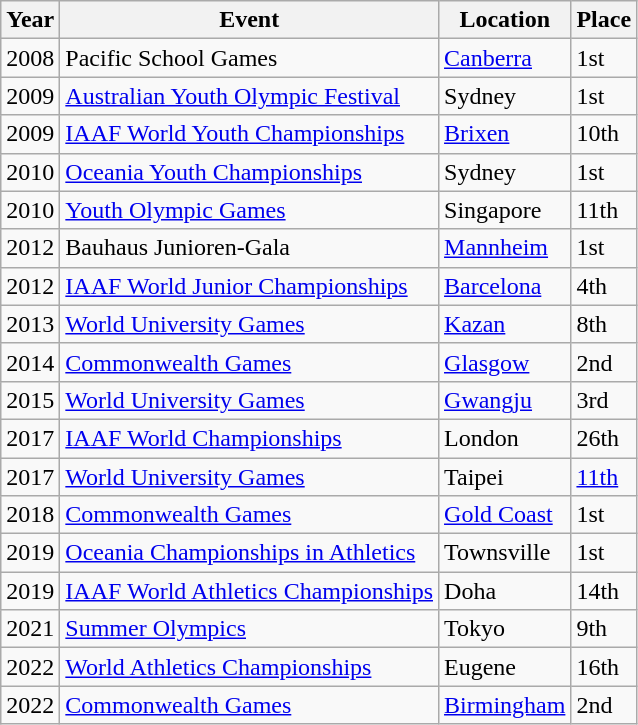<table class="wikitable">
<tr>
<th>Year</th>
<th>Event</th>
<th>Location</th>
<th>Place</th>
</tr>
<tr>
<td>2008</td>
<td>Pacific School Games</td>
<td><a href='#'>Canberra</a></td>
<td>1st</td>
</tr>
<tr>
<td>2009</td>
<td><a href='#'>Australian Youth Olympic Festival</a></td>
<td>Sydney</td>
<td>1st</td>
</tr>
<tr>
<td>2009</td>
<td><a href='#'>IAAF World Youth Championships</a></td>
<td><a href='#'>Brixen</a></td>
<td>10th</td>
</tr>
<tr>
<td>2010</td>
<td><a href='#'>Oceania Youth Championships</a></td>
<td>Sydney</td>
<td>1st</td>
</tr>
<tr>
<td>2010</td>
<td><a href='#'>Youth Olympic Games</a></td>
<td>Singapore</td>
<td>11th</td>
</tr>
<tr>
<td>2012</td>
<td>Bauhaus Junioren-Gala</td>
<td><a href='#'>Mannheim</a></td>
<td>1st</td>
</tr>
<tr>
<td>2012</td>
<td><a href='#'>IAAF World Junior Championships</a></td>
<td><a href='#'>Barcelona</a></td>
<td>4th</td>
</tr>
<tr>
<td>2013</td>
<td><a href='#'>World University Games</a></td>
<td><a href='#'>Kazan</a></td>
<td>8th</td>
</tr>
<tr>
<td>2014</td>
<td><a href='#'>Commonwealth Games</a></td>
<td><a href='#'>Glasgow</a></td>
<td>2nd</td>
</tr>
<tr>
<td>2015</td>
<td><a href='#'>World University Games</a></td>
<td><a href='#'>Gwangju</a></td>
<td>3rd</td>
</tr>
<tr>
<td>2017</td>
<td><a href='#'>IAAF World Championships</a></td>
<td>London</td>
<td>26th</td>
</tr>
<tr>
<td>2017</td>
<td><a href='#'>World University Games</a></td>
<td>Taipei</td>
<td><a href='#'>11th</a></td>
</tr>
<tr>
<td>2018</td>
<td><a href='#'>Commonwealth Games</a></td>
<td><a href='#'>Gold Coast</a></td>
<td>1st</td>
</tr>
<tr>
<td>2019</td>
<td><a href='#'>Oceania Championships in Athletics</a></td>
<td>Townsville</td>
<td>1st</td>
</tr>
<tr>
<td>2019</td>
<td><a href='#'>IAAF World Athletics Championships</a></td>
<td>Doha</td>
<td>14th</td>
</tr>
<tr>
<td>2021</td>
<td><a href='#'>Summer Olympics</a></td>
<td>Tokyo</td>
<td>9th</td>
</tr>
<tr>
<td>2022</td>
<td><a href='#'>World Athletics Championships</a></td>
<td>Eugene</td>
<td>16th</td>
</tr>
<tr>
<td>2022</td>
<td><a href='#'>Commonwealth Games</a></td>
<td><a href='#'>Birmingham</a></td>
<td>2nd</td>
</tr>
</table>
